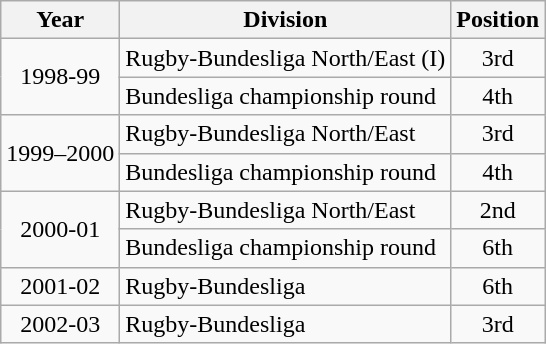<table class="wikitable">
<tr>
<th>Year</th>
<th>Division</th>
<th>Position</th>
</tr>
<tr align="center">
<td rowspan=2>1998-99</td>
<td align="left">Rugby-Bundesliga North/East (I)</td>
<td>3rd</td>
</tr>
<tr align="center">
<td align="left">Bundesliga championship round</td>
<td>4th</td>
</tr>
<tr align="center">
<td rowspan=2>1999–2000</td>
<td align="left">Rugby-Bundesliga North/East</td>
<td>3rd</td>
</tr>
<tr align="center">
<td align="left">Bundesliga championship round</td>
<td>4th</td>
</tr>
<tr align="center">
<td rowspan=2>2000-01</td>
<td align="left">Rugby-Bundesliga North/East</td>
<td>2nd</td>
</tr>
<tr align="center">
<td align="left">Bundesliga championship round</td>
<td>6th</td>
</tr>
<tr align="center">
<td>2001-02</td>
<td align="left">Rugby-Bundesliga</td>
<td>6th</td>
</tr>
<tr align="center">
<td>2002-03</td>
<td align="left">Rugby-Bundesliga</td>
<td>3rd</td>
</tr>
</table>
